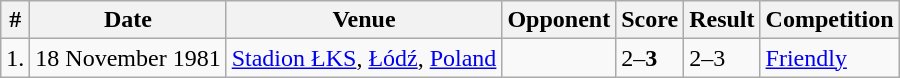<table class="wikitable" style="font-size:100%">
<tr>
<th>#</th>
<th>Date</th>
<th>Venue</th>
<th>Opponent</th>
<th>Score</th>
<th>Result</th>
<th>Competition</th>
</tr>
<tr>
<td>1.</td>
<td>18 November 1981</td>
<td><a href='#'>Stadion ŁKS</a>, <a href='#'>Łódź</a>, <a href='#'>Poland</a></td>
<td></td>
<td>2–<strong>3</strong></td>
<td>2–3</td>
<td><a href='#'>Friendly</a></td>
</tr>
</table>
